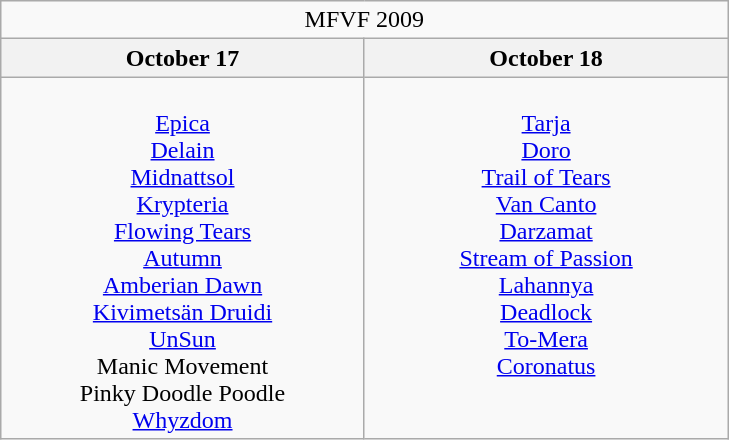<table class="wikitable">
<tr>
<td colspan="3" align="center">MFVF 2009</td>
</tr>
<tr>
<th>October 17</th>
<th>October 18</th>
</tr>
<tr>
<td valign="top" align="center" width=235><br><a href='#'>Epica</a><br>
<a href='#'>Delain</a><br>
<a href='#'>Midnattsol</a><br>
<a href='#'>Krypteria</a><br>
<a href='#'>Flowing Tears</a><br>
<a href='#'>Autumn</a><br>
<a href='#'>Amberian Dawn</a><br>
<a href='#'>Kivimetsän Druidi</a><br>
<a href='#'>UnSun</a><br>
Manic Movement<br>
Pinky Doodle Poodle<br>
<a href='#'>Whyzdom</a></td>
<td valign="top" align="center" width=235><br><a href='#'>Tarja</a><br>
<a href='#'>Doro</a><br>
<a href='#'>Trail of Tears</a><br>
<a href='#'>Van Canto</a><br>
<a href='#'>Darzamat</a><br>
<a href='#'>Stream of Passion</a><br>
<a href='#'>Lahannya</a><br>
<a href='#'>Deadlock</a><br>
<a href='#'>To-Mera</a><br>
<a href='#'>Coronatus</a>
</td>
</tr>
</table>
